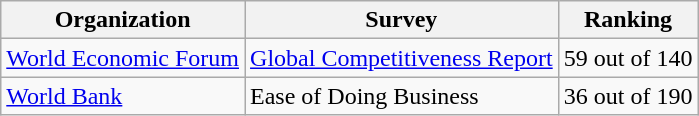<table class="wikitable">
<tr>
<th>Organization</th>
<th>Survey</th>
<th>Ranking</th>
</tr>
<tr>
<td><a href='#'>World Economic Forum</a></td>
<td><a href='#'>Global Competitiveness Report</a></td>
<td>59 out of 140</td>
</tr>
<tr>
<td><a href='#'>World Bank</a></td>
<td>Ease of Doing Business</td>
<td>36 out of 190</td>
</tr>
</table>
